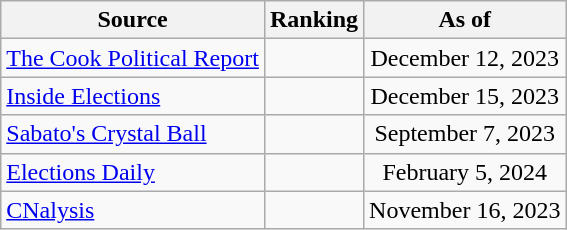<table class="wikitable" style="text-align:center">
<tr>
<th>Source</th>
<th>Ranking</th>
<th>As of</th>
</tr>
<tr>
<td align=left><a href='#'>The Cook Political Report</a></td>
<td></td>
<td>December 12, 2023</td>
</tr>
<tr>
<td align=left><a href='#'>Inside Elections</a></td>
<td></td>
<td>December 15, 2023</td>
</tr>
<tr>
<td align=left><a href='#'>Sabato's Crystal Ball</a></td>
<td></td>
<td>September 7, 2023</td>
</tr>
<tr>
<td align=left><a href='#'>Elections Daily</a></td>
<td></td>
<td>February 5, 2024</td>
</tr>
<tr>
<td align=left><a href='#'>CNalysis</a></td>
<td></td>
<td>November 16, 2023</td>
</tr>
</table>
